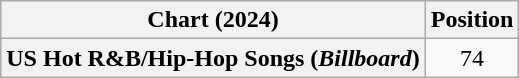<table class="wikitable plainrowheaders" style="text-align:center">
<tr>
<th scope="col">Chart (2024)</th>
<th scope="col">Position</th>
</tr>
<tr>
<th scope="row">US Hot R&B/Hip-Hop Songs (<em>Billboard</em>)</th>
<td>74</td>
</tr>
</table>
